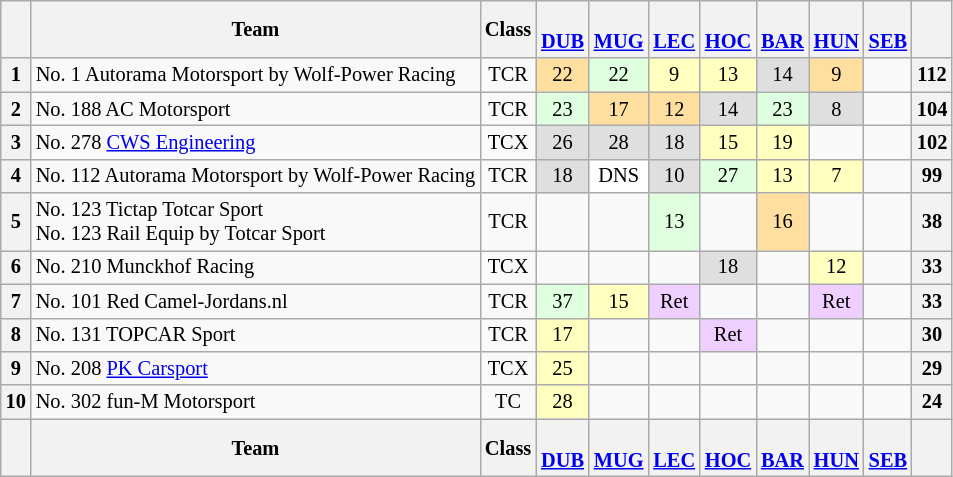<table align=left| class="wikitable" style="font-size: 85%; text-align: center">
<tr valign="top">
<th valign=middle></th>
<th valign=middle>Team</th>
<th valign=middle>Class</th>
<th><br><a href='#'>DUB</a></th>
<th><br><a href='#'>MUG</a></th>
<th><br><a href='#'>LEC</a></th>
<th><br><a href='#'>HOC</a></th>
<th><br><a href='#'>BAR</a></th>
<th><br><a href='#'>HUN</a></th>
<th><br><a href='#'>SEB</a></th>
<th valign=middle>  </th>
</tr>
<tr>
<th>1</th>
<td align=left> No. 1 Autorama Motorsport by Wolf-Power Racing</td>
<td>TCR</td>
<td style="background:#FFDF9F;">22</td>
<td style="background:#DFFFDF;">22</td>
<td style="background:#FFFFBF;">9</td>
<td style="background:#FFFFBF;">13</td>
<td style="background:#DFDFDF;">14</td>
<td style="background:#FFDF9F;">9</td>
<td></td>
<th>112</th>
</tr>
<tr>
<th>2</th>
<td align=left> No. 188 AC Motorsport</td>
<td>TCR</td>
<td style="background:#DFFFDF;">23</td>
<td style="background:#FFDF9F;">17</td>
<td style="background:#FFDF9F;">12</td>
<td style="background:#DFDFDF;">14</td>
<td style="background:#DFFFDF;">23</td>
<td style="background:#DFDFDF;">8</td>
<td></td>
<th>104</th>
</tr>
<tr>
<th>3</th>
<td align=left> No. 278 <a href='#'>CWS Engineering</a></td>
<td>TCX</td>
<td style="background:#DFDFDF;">26</td>
<td style="background:#DFDFDF;">28</td>
<td style="background:#DFDFDF;">18</td>
<td style="background:#FFFFBF;">15</td>
<td style="background:#FFFFBF;">19</td>
<td></td>
<td></td>
<th>102</th>
</tr>
<tr>
<th>4</th>
<td align=left> No. 112 Autorama Motorsport by Wolf-Power Racing</td>
<td>TCR</td>
<td style="background:#DFDFDF;">18</td>
<td style="background:#FFFFFF;">DNS</td>
<td style="background:#DFDFDF;">10</td>
<td style="background:#DFFFDF;">27</td>
<td style="background:#FFFFBF;">13</td>
<td style="background:#FFFFBF;">7</td>
<td></td>
<th>99</th>
</tr>
<tr>
<th>5</th>
<td align=left> No. 123 Tictap Totcar Sport<br> No. 123 Rail Equip by Totcar Sport</td>
<td>TCR</td>
<td></td>
<td></td>
<td style="background:#DFFFDF;">13</td>
<td></td>
<td style="background:#FFDF9F;">16</td>
<td></td>
<td></td>
<th>38</th>
</tr>
<tr>
<th>6</th>
<td align=left> No. 210 Munckhof Racing</td>
<td>TCX</td>
<td></td>
<td></td>
<td></td>
<td style="background:#DFDFDF;">18</td>
<td></td>
<td style="background:#FFFFBF;">12</td>
<td></td>
<th>33</th>
</tr>
<tr>
<th>7</th>
<td align=left> No. 101 Red Camel-Jordans.nl</td>
<td>TCR</td>
<td style="background:#DFFFDF;">37</td>
<td style="background:#FFFFBF;">15</td>
<td style="background:#EFCFFF;">Ret</td>
<td></td>
<td></td>
<td style="background:#EFCFFF;">Ret</td>
<td></td>
<th>33</th>
</tr>
<tr>
<th>8</th>
<td align=left> No. 131 TOPCAR Sport</td>
<td>TCR</td>
<td style="background:#FFFFBF;">17</td>
<td></td>
<td></td>
<td style="background:#EFCFFF;">Ret</td>
<td></td>
<td></td>
<td></td>
<th>30</th>
</tr>
<tr>
<th>9</th>
<td align=left> No. 208 <a href='#'>PK Carsport</a></td>
<td>TCX</td>
<td style="background:#FFFFBF;">25</td>
<td></td>
<td></td>
<td></td>
<td></td>
<td></td>
<td></td>
<th>29</th>
</tr>
<tr>
<th>10</th>
<td align=left> No. 302 fun-M Motorsport</td>
<td>TC</td>
<td style="background:#FFFFBF;">28</td>
<td></td>
<td></td>
<td></td>
<td></td>
<td></td>
<td></td>
<th>24</th>
</tr>
<tr>
<th valign=middle></th>
<th valign=middle>Team</th>
<th valign=middle>Class</th>
<th><br><a href='#'>DUB</a></th>
<th><br><a href='#'>MUG</a></th>
<th><br><a href='#'>LEC</a></th>
<th><br><a href='#'>HOC</a></th>
<th><br><a href='#'>BAR</a></th>
<th><br><a href='#'>HUN</a></th>
<th><br><a href='#'>SEB</a></th>
<th valign=middle>  </th>
</tr>
</table>
